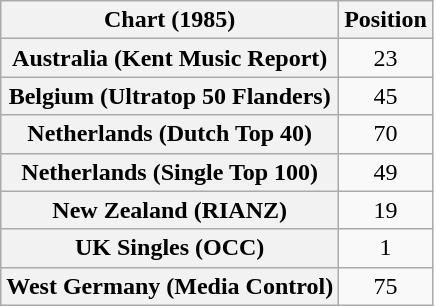<table class="wikitable sortable plainrowheaders" style="text-align:center">
<tr>
<th scope="col">Chart (1985)</th>
<th scope="col">Position</th>
</tr>
<tr>
<th scope="row">Australia (Kent Music Report)</th>
<td>23</td>
</tr>
<tr>
<th scope="row">Belgium (Ultratop 50 Flanders)</th>
<td>45</td>
</tr>
<tr>
<th scope="row">Netherlands (Dutch Top 40)</th>
<td>70</td>
</tr>
<tr>
<th scope="row">Netherlands (Single Top 100)</th>
<td>49</td>
</tr>
<tr>
<th scope="row">New Zealand (RIANZ)</th>
<td>19</td>
</tr>
<tr>
<th scope="row">UK Singles (OCC)</th>
<td>1</td>
</tr>
<tr>
<th scope="row">West Germany (Media Control)</th>
<td>75</td>
</tr>
</table>
